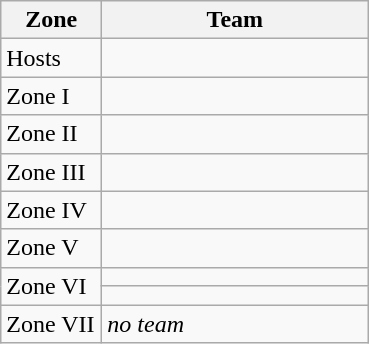<table class="wikitable sortable" style="text-align: left;">
<tr>
<th width=60>Zone</th>
<th width=170>Team</th>
</tr>
<tr>
<td>Hosts</td>
<td></td>
</tr>
<tr>
<td>Zone I</td>
<td></td>
</tr>
<tr>
<td>Zone II</td>
<td></td>
</tr>
<tr>
<td>Zone III</td>
<td></td>
</tr>
<tr>
<td>Zone IV</td>
<td></td>
</tr>
<tr>
<td>Zone V</td>
<td></td>
</tr>
<tr>
<td rowspan=2>Zone VI</td>
<td></td>
</tr>
<tr>
<td></td>
</tr>
<tr>
<td>Zone VII</td>
<td><em>no team</em></td>
</tr>
</table>
